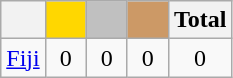<table class="wikitable">
<tr>
<th></th>
<th style="background-color:gold">        </th>
<th style="background-color:silver">      </th>
<th style="background-color:#CC9966">      </th>
<th>Total</th>
</tr>
<tr align="center">
<td> <a href='#'>Fiji</a></td>
<td>0</td>
<td>0</td>
<td>0</td>
<td>0</td>
</tr>
</table>
